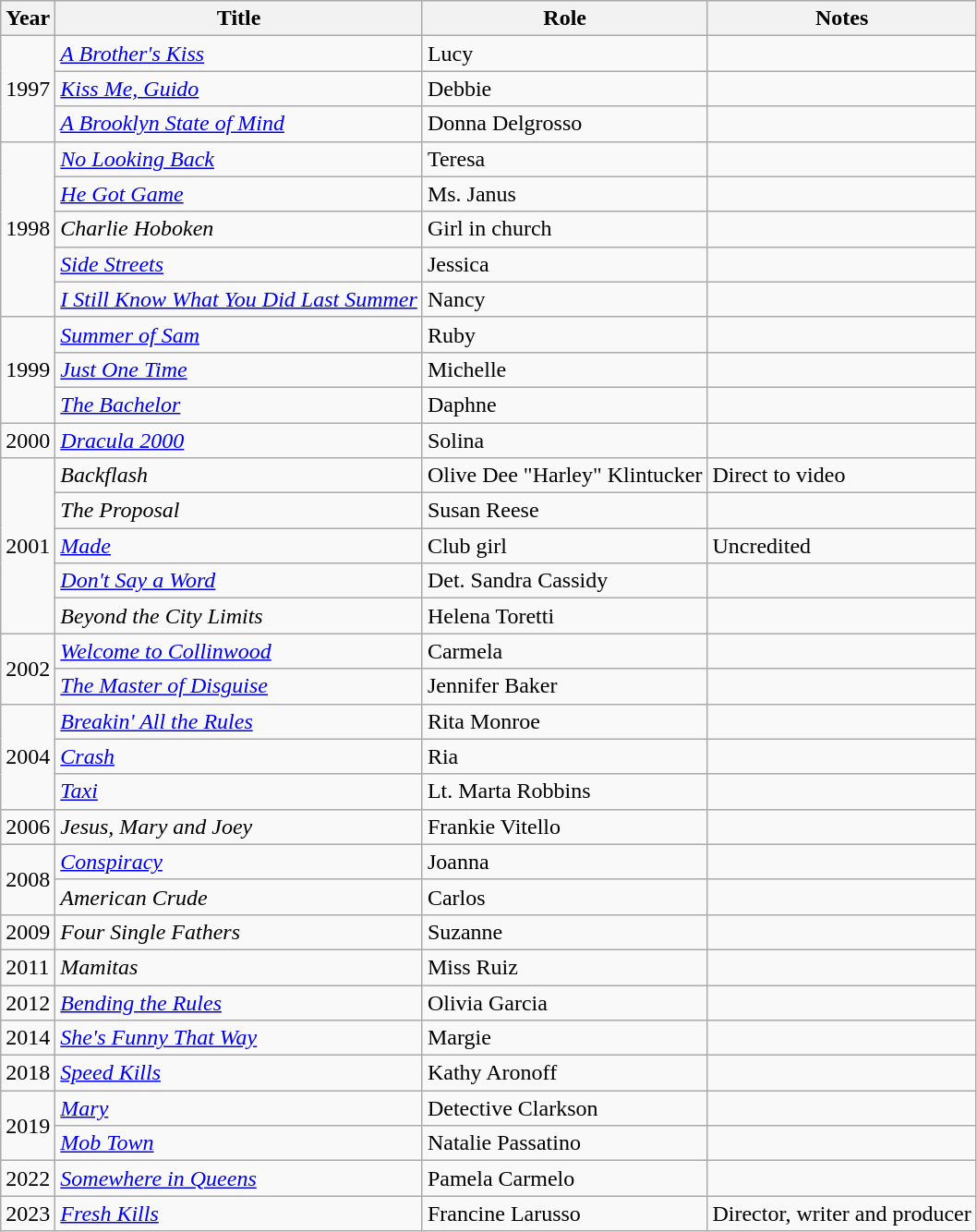<table class="wikitable sortable">
<tr>
<th>Year</th>
<th>Title</th>
<th>Role</th>
<th class="unsortable">Notes</th>
</tr>
<tr>
<td rowspan=3>1997</td>
<td><em><a href='#'>A Brother's Kiss</a></em></td>
<td>Lucy</td>
<td></td>
</tr>
<tr>
<td><em><a href='#'>Kiss Me, Guido</a></em></td>
<td>Debbie</td>
<td></td>
</tr>
<tr>
<td><em><a href='#'>A Brooklyn State of Mind</a></em></td>
<td>Donna Delgrosso</td>
<td></td>
</tr>
<tr>
<td rowspan=5>1998</td>
<td><em><a href='#'>No Looking Back</a></em></td>
<td>Teresa</td>
<td></td>
</tr>
<tr>
<td><em><a href='#'>He Got Game</a></em></td>
<td>Ms. Janus</td>
<td></td>
</tr>
<tr>
<td><em>Charlie Hoboken</em></td>
<td>Girl in church</td>
<td></td>
</tr>
<tr>
<td><em><a href='#'>Side Streets</a></em></td>
<td>Jessica</td>
<td></td>
</tr>
<tr>
<td><em><a href='#'>I Still Know What You Did Last Summer</a></em></td>
<td>Nancy</td>
<td></td>
</tr>
<tr>
<td rowspan=3>1999</td>
<td><em><a href='#'>Summer of Sam</a></em></td>
<td>Ruby</td>
<td></td>
</tr>
<tr>
<td><em><a href='#'>Just One Time</a></em></td>
<td>Michelle</td>
<td></td>
</tr>
<tr>
<td><em><a href='#'>The Bachelor</a></em></td>
<td>Daphne</td>
<td></td>
</tr>
<tr>
<td>2000</td>
<td><em><a href='#'>Dracula 2000</a></em></td>
<td>Solina</td>
<td></td>
</tr>
<tr>
<td rowspan=5>2001</td>
<td><em>Backflash</em></td>
<td>Olive Dee "Harley" Klintucker</td>
<td>Direct to video</td>
</tr>
<tr>
<td><em>The Proposal</em></td>
<td>Susan Reese</td>
<td></td>
</tr>
<tr>
<td><em><a href='#'>Made</a></em></td>
<td>Club girl</td>
<td>Uncredited</td>
</tr>
<tr>
<td><em><a href='#'>Don't Say a Word</a></em></td>
<td>Det. Sandra Cassidy</td>
<td></td>
</tr>
<tr>
<td><em>Beyond the City Limits</em></td>
<td>Helena Toretti</td>
<td></td>
</tr>
<tr>
<td rowspan=2>2002</td>
<td><em><a href='#'>Welcome to Collinwood</a></em></td>
<td>Carmela</td>
<td></td>
</tr>
<tr>
<td><em><a href='#'>The Master of Disguise</a></em></td>
<td>Jennifer Baker</td>
<td></td>
</tr>
<tr>
<td rowspan=3>2004</td>
<td><em><a href='#'>Breakin' All the Rules</a></em></td>
<td>Rita Monroe</td>
<td></td>
</tr>
<tr>
<td><em><a href='#'>Crash</a></em></td>
<td>Ria</td>
<td></td>
</tr>
<tr>
<td><em><a href='#'>Taxi</a></em></td>
<td>Lt. Marta Robbins</td>
<td></td>
</tr>
<tr>
<td>2006</td>
<td><em>Jesus, Mary and Joey</em></td>
<td>Frankie Vitello</td>
<td></td>
</tr>
<tr>
<td rowspan=2>2008</td>
<td><em><a href='#'>Conspiracy</a></em></td>
<td>Joanna</td>
<td></td>
</tr>
<tr>
<td><em>American Crude</em></td>
<td>Carlos</td>
<td></td>
</tr>
<tr>
<td>2009</td>
<td><em>Four Single Fathers</em></td>
<td>Suzanne</td>
<td></td>
</tr>
<tr>
<td>2011</td>
<td><em>Mamitas</em></td>
<td>Miss Ruiz</td>
<td></td>
</tr>
<tr>
<td>2012</td>
<td><em><a href='#'>Bending the Rules</a></em></td>
<td>Olivia Garcia</td>
<td></td>
</tr>
<tr>
<td>2014</td>
<td><em><a href='#'>She's Funny That Way</a></em></td>
<td>Margie</td>
<td></td>
</tr>
<tr>
<td>2018</td>
<td><em><a href='#'>Speed Kills</a></em></td>
<td>Kathy Aronoff</td>
<td></td>
</tr>
<tr>
<td rowspan=2>2019</td>
<td><em><a href='#'>Mary</a></em></td>
<td>Detective Clarkson</td>
<td></td>
</tr>
<tr>
<td><em><a href='#'>Mob Town</a></em></td>
<td>Natalie Passatino</td>
<td></td>
</tr>
<tr>
<td>2022</td>
<td><em><a href='#'>Somewhere in Queens</a></em></td>
<td>Pamela Carmelo</td>
<td></td>
</tr>
<tr>
<td>2023</td>
<td><em><a href='#'>Fresh Kills</a></em></td>
<td>Francine Larusso</td>
<td>Director, writer and producer</td>
</tr>
</table>
